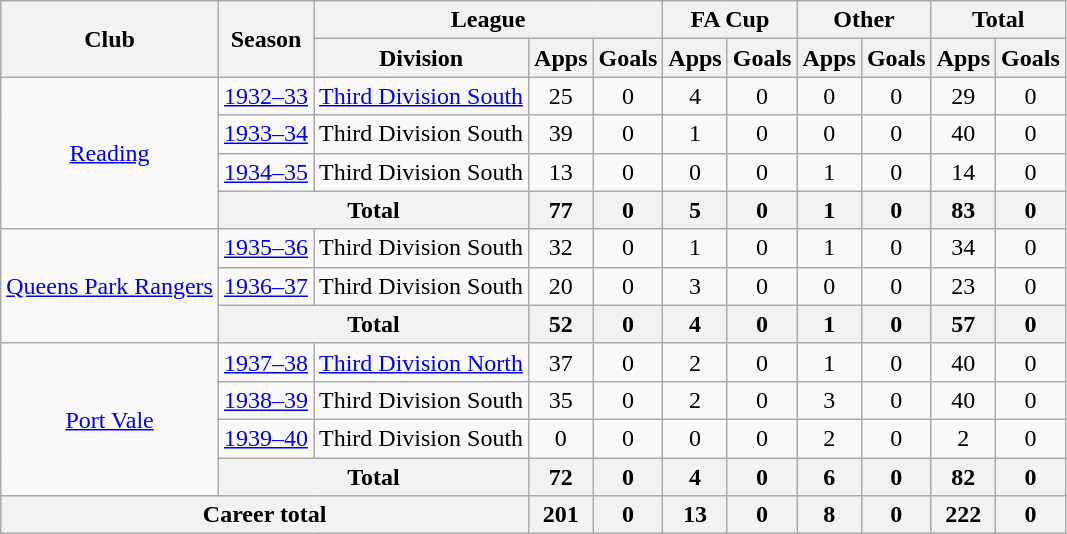<table class="wikitable" style="text-align: center;">
<tr>
<th rowspan="2">Club</th>
<th rowspan="2">Season</th>
<th colspan="3">League</th>
<th colspan="2">FA Cup</th>
<th colspan="2">Other</th>
<th colspan="2">Total</th>
</tr>
<tr>
<th>Division</th>
<th>Apps</th>
<th>Goals</th>
<th>Apps</th>
<th>Goals</th>
<th>Apps</th>
<th>Goals</th>
<th>Apps</th>
<th>Goals</th>
</tr>
<tr>
<td rowspan="4"><a href='#'>Reading</a></td>
<td><a href='#'>1932–33</a></td>
<td><a href='#'>Third Division South</a></td>
<td>25</td>
<td>0</td>
<td>4</td>
<td>0</td>
<td>0</td>
<td>0</td>
<td>29</td>
<td>0</td>
</tr>
<tr>
<td><a href='#'>1933–34</a></td>
<td>Third Division South</td>
<td>39</td>
<td>0</td>
<td>1</td>
<td>0</td>
<td>0</td>
<td>0</td>
<td>40</td>
<td>0</td>
</tr>
<tr>
<td><a href='#'>1934–35</a></td>
<td>Third Division South</td>
<td>13</td>
<td>0</td>
<td>0</td>
<td>0</td>
<td>1</td>
<td>0</td>
<td>14</td>
<td>0</td>
</tr>
<tr>
<th colspan="2">Total</th>
<th>77</th>
<th>0</th>
<th>5</th>
<th>0</th>
<th>1</th>
<th>0</th>
<th>83</th>
<th>0</th>
</tr>
<tr>
<td rowspan="3"><a href='#'>Queens Park Rangers</a></td>
<td><a href='#'>1935–36</a></td>
<td>Third Division South</td>
<td>32</td>
<td>0</td>
<td>1</td>
<td>0</td>
<td>1</td>
<td>0</td>
<td>34</td>
<td>0</td>
</tr>
<tr>
<td><a href='#'>1936–37</a></td>
<td>Third Division South</td>
<td>20</td>
<td>0</td>
<td>3</td>
<td>0</td>
<td>0</td>
<td>0</td>
<td>23</td>
<td>0</td>
</tr>
<tr>
<th colspan="2">Total</th>
<th>52</th>
<th>0</th>
<th>4</th>
<th>0</th>
<th>1</th>
<th>0</th>
<th>57</th>
<th>0</th>
</tr>
<tr>
<td rowspan="4"><a href='#'>Port Vale</a></td>
<td><a href='#'>1937–38</a></td>
<td><a href='#'>Third Division North</a></td>
<td>37</td>
<td>0</td>
<td>2</td>
<td>0</td>
<td>1</td>
<td>0</td>
<td>40</td>
<td>0</td>
</tr>
<tr>
<td><a href='#'>1938–39</a></td>
<td>Third Division South</td>
<td>35</td>
<td>0</td>
<td>2</td>
<td>0</td>
<td>3</td>
<td>0</td>
<td>40</td>
<td>0</td>
</tr>
<tr>
<td><a href='#'>1939–40</a></td>
<td>Third Division South</td>
<td>0</td>
<td>0</td>
<td>0</td>
<td>0</td>
<td>2</td>
<td>0</td>
<td>2</td>
<td>0</td>
</tr>
<tr>
<th colspan="2">Total</th>
<th>72</th>
<th>0</th>
<th>4</th>
<th>0</th>
<th>6</th>
<th>0</th>
<th>82</th>
<th>0</th>
</tr>
<tr>
<th colspan="3">Career total</th>
<th>201</th>
<th>0</th>
<th>13</th>
<th>0</th>
<th>8</th>
<th>0</th>
<th>222</th>
<th>0</th>
</tr>
</table>
